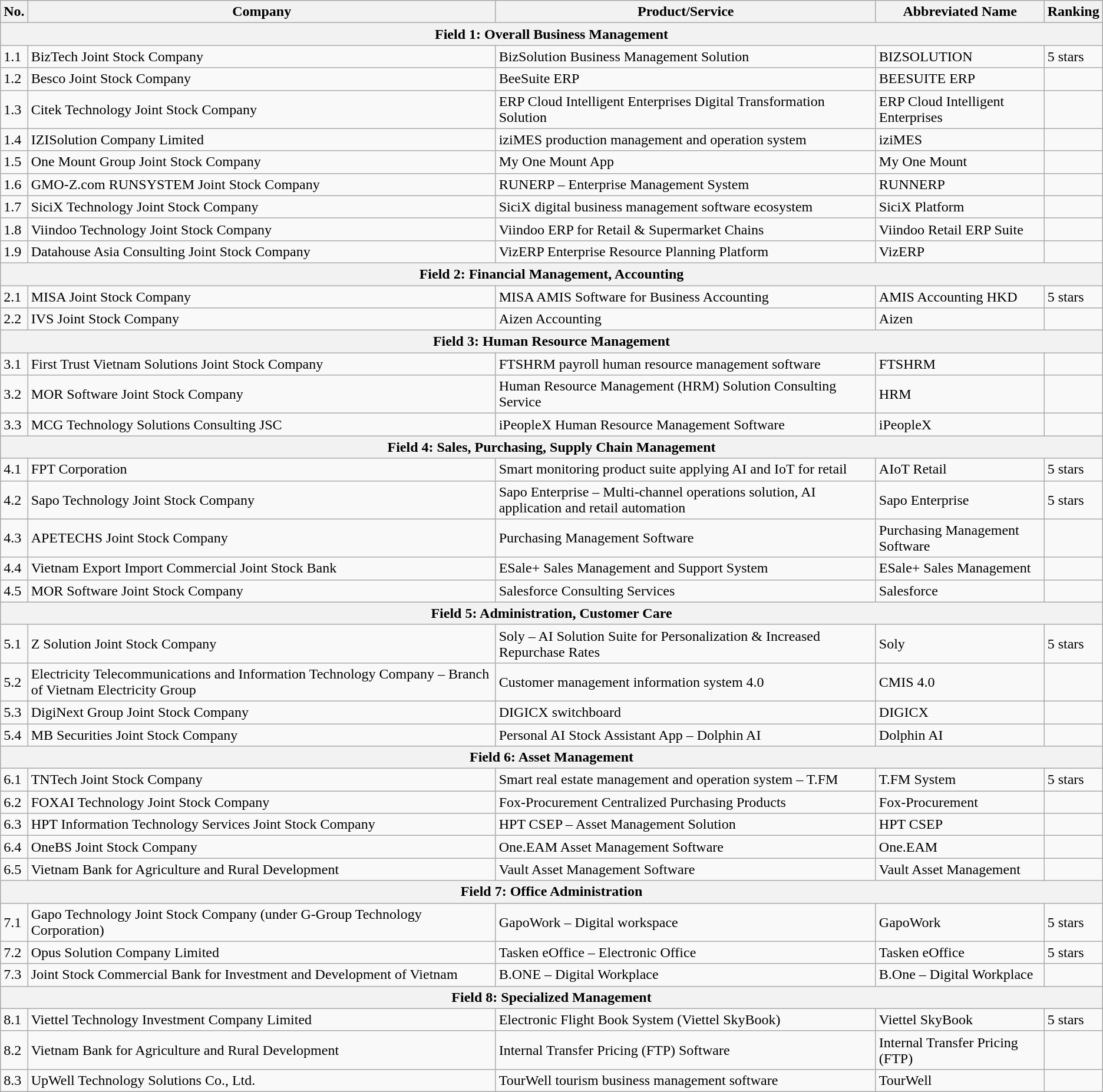<table class="wikitable sortable mw-collapsible mw-collapsed">
<tr>
<th>No.</th>
<th>Company</th>
<th>Product/Service</th>
<th>Abbreviated Name</th>
<th>Ranking</th>
</tr>
<tr>
<th colspan="5" style="background:#f2f2f2;">Field 1: Overall Business Management</th>
</tr>
<tr>
<td>1.1</td>
<td>BizTech Joint Stock Company</td>
<td>BizSolution Business Management Solution</td>
<td>BIZSOLUTION</td>
<td>5 stars</td>
</tr>
<tr>
<td>1.2</td>
<td>Besco Joint Stock Company</td>
<td>BeeSuite ERP</td>
<td>BEESUITE ERP</td>
<td></td>
</tr>
<tr>
<td>1.3</td>
<td>Citek Technology Joint Stock Company</td>
<td>ERP Cloud Intelligent Enterprises Digital Transformation Solution</td>
<td>ERP Cloud Intelligent Enterprises</td>
<td></td>
</tr>
<tr>
<td>1.4</td>
<td>IZISolution Company Limited</td>
<td>iziMES production management and operation system</td>
<td>iziMES</td>
<td></td>
</tr>
<tr>
<td>1.5</td>
<td>One Mount Group Joint Stock Company</td>
<td>My One Mount App</td>
<td>My One Mount</td>
<td></td>
</tr>
<tr>
<td>1.6</td>
<td>GMO-Z.com RUNSYSTEM Joint Stock Company</td>
<td>RUNERP – Enterprise Management System</td>
<td>RUNNERP</td>
<td></td>
</tr>
<tr>
<td>1.7</td>
<td>SiciX Technology Joint Stock Company</td>
<td>SiciX digital business management software ecosystem</td>
<td>SiciX Platform</td>
<td></td>
</tr>
<tr>
<td>1.8</td>
<td>Viindoo Technology Joint Stock Company</td>
<td>Viindoo ERP for Retail & Supermarket Chains</td>
<td>Viindoo Retail ERP Suite</td>
<td></td>
</tr>
<tr>
<td>1.9</td>
<td>Datahouse Asia Consulting Joint Stock Company</td>
<td>VizERP Enterprise Resource Planning Platform</td>
<td>VizERP</td>
<td></td>
</tr>
<tr>
<th colspan="5" style="background:#f2f2f2;">Field 2: Financial Management, Accounting</th>
</tr>
<tr>
<td>2.1</td>
<td>MISA Joint Stock Company</td>
<td>MISA AMIS Software for Business Accounting</td>
<td>AMIS Accounting HKD</td>
<td>5 stars</td>
</tr>
<tr>
<td>2.2</td>
<td>IVS Joint Stock Company</td>
<td>Aizen Accounting</td>
<td>Aizen</td>
<td></td>
</tr>
<tr>
<th colspan="5" style="background:#f2f2f2;">Field 3: Human Resource Management</th>
</tr>
<tr>
<td>3.1</td>
<td>First Trust Vietnam Solutions Joint Stock Company</td>
<td>FTSHRM payroll human resource management software</td>
<td>FTSHRM</td>
<td></td>
</tr>
<tr>
<td>3.2</td>
<td>MOR Software Joint Stock Company</td>
<td>Human Resource Management (HRM) Solution Consulting Service</td>
<td>HRM</td>
<td></td>
</tr>
<tr>
<td>3.3</td>
<td>MCG Technology Solutions Consulting JSC</td>
<td>iPeopleX Human Resource Management Software</td>
<td>iPeopleX</td>
<td></td>
</tr>
<tr>
<th colspan="5" style="background:#f2f2f2;">Field 4: Sales, Purchasing, Supply Chain Management</th>
</tr>
<tr>
<td>4.1</td>
<td>FPT Corporation</td>
<td>Smart monitoring product suite applying AI and IoT for retail</td>
<td>AIoT Retail</td>
<td>5 stars</td>
</tr>
<tr>
<td>4.2</td>
<td>Sapo Technology Joint Stock Company</td>
<td>Sapo Enterprise – Multi-channel operations solution, AI application and retail automation</td>
<td>Sapo Enterprise</td>
<td>5 stars</td>
</tr>
<tr>
<td>4.3</td>
<td>APETECHS Joint Stock Company</td>
<td>Purchasing Management Software</td>
<td>Purchasing Management Software</td>
<td></td>
</tr>
<tr>
<td>4.4</td>
<td>Vietnam Export Import Commercial Joint Stock Bank</td>
<td>ESale+ Sales Management and Support System</td>
<td>ESale+ Sales Management</td>
<td></td>
</tr>
<tr>
<td>4.5</td>
<td>MOR Software Joint Stock Company</td>
<td>Salesforce Consulting Services</td>
<td>Salesforce</td>
<td></td>
</tr>
<tr>
<th colspan="5" style="background:#f2f2f2;">Field 5: Administration, Customer Care</th>
</tr>
<tr>
<td>5.1</td>
<td>Z Solution Joint Stock Company</td>
<td>Soly – AI Solution Suite for Personalization & Increased Repurchase Rates</td>
<td>Soly</td>
<td>5 stars</td>
</tr>
<tr>
<td>5.2</td>
<td>Electricity Telecommunications and Information Technology Company – Branch of Vietnam Electricity Group</td>
<td>Customer management information system 4.0</td>
<td>CMIS 4.0</td>
<td></td>
</tr>
<tr>
<td>5.3</td>
<td>DigiNext Group Joint Stock Company</td>
<td>DIGICX switchboard</td>
<td>DIGICX</td>
<td></td>
</tr>
<tr>
<td>5.4</td>
<td>MB Securities Joint Stock Company</td>
<td>Personal AI Stock Assistant App – Dolphin AI</td>
<td>Dolphin AI</td>
<td></td>
</tr>
<tr>
<th colspan="5" style="background:#f2f2f2;">Field 6: Asset Management</th>
</tr>
<tr>
<td>6.1</td>
<td>TNTech Joint Stock Company</td>
<td>Smart real estate management and operation system – T.FM</td>
<td>T.FM System</td>
<td>5 stars</td>
</tr>
<tr>
<td>6.2</td>
<td>FOXAI Technology Joint Stock Company</td>
<td>Fox-Procurement Centralized Purchasing Products</td>
<td>Fox-Procurement</td>
<td></td>
</tr>
<tr>
<td>6.3</td>
<td>HPT Information Technology Services Joint Stock Company</td>
<td>HPT CSEP – Asset Management Solution</td>
<td>HPT CSEP</td>
<td></td>
</tr>
<tr>
<td>6.4</td>
<td>OneBS Joint Stock Company</td>
<td>One.EAM Asset Management Software</td>
<td>One.EAM</td>
<td></td>
</tr>
<tr>
<td>6.5</td>
<td>Vietnam Bank for Agriculture and Rural Development</td>
<td>Vault Asset Management Software</td>
<td>Vault Asset Management</td>
<td></td>
</tr>
<tr>
<th colspan="5" style="background:#f2f2f2;">Field 7: Office Administration</th>
</tr>
<tr>
<td>7.1</td>
<td>Gapo Technology Joint Stock Company (under G-Group Technology Corporation)</td>
<td>GapoWork – Digital workspace</td>
<td>GapoWork</td>
<td>5 stars</td>
</tr>
<tr>
<td>7.2</td>
<td>Opus Solution Company Limited</td>
<td>Tasken eOffice – Electronic Office</td>
<td>Tasken eOffice</td>
<td>5 stars</td>
</tr>
<tr>
<td>7.3</td>
<td>Joint Stock Commercial Bank for Investment and Development of Vietnam</td>
<td>B.ONE – Digital Workplace</td>
<td>B.One – Digital Workplace</td>
<td></td>
</tr>
<tr>
<th colspan="5" style="background:#f2f2f2;">Field 8: Specialized Management</th>
</tr>
<tr>
<td>8.1</td>
<td>Viettel Technology Investment Company Limited</td>
<td>Electronic Flight Book System (Viettel SkyBook)</td>
<td>Viettel SkyBook</td>
<td>5 stars</td>
</tr>
<tr>
<td>8.2</td>
<td>Vietnam Bank for Agriculture and Rural Development</td>
<td>Internal Transfer Pricing (FTP) Software</td>
<td>Internal Transfer Pricing (FTP)</td>
<td></td>
</tr>
<tr>
<td>8.3</td>
<td>UpWell Technology Solutions Co., Ltd.</td>
<td>TourWell tourism business management software</td>
<td>TourWell</td>
<td></td>
</tr>
</table>
